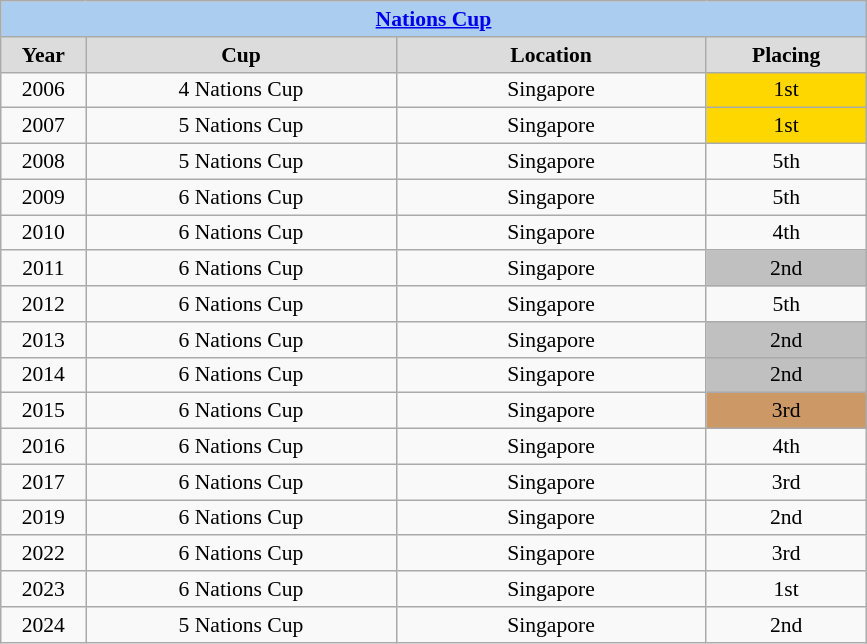<table class=wikitable style="text-align:center; font-size:90%">
<tr>
<th colspan=4 style=background:#ABCDEF><a href='#'>Nations Cup</a></th>
</tr>
<tr>
<th width=50 style=background:gainsboro>Year</th>
<th width=200 style=background:gainsboro>Cup</th>
<th width=200 style=background:gainsboro>Location</th>
<th width=100 style=background:gainsboro>Placing</th>
</tr>
<tr>
<td>2006</td>
<td>4 Nations Cup</td>
<td>Singapore</td>
<td bgcolor=gold> 1st</td>
</tr>
<tr>
<td>2007</td>
<td>5 Nations Cup</td>
<td>Singapore</td>
<td bgcolor=gold> 1st</td>
</tr>
<tr>
<td>2008</td>
<td>5 Nations Cup</td>
<td>Singapore</td>
<td>5th</td>
</tr>
<tr>
<td>2009</td>
<td>6 Nations Cup</td>
<td>Singapore</td>
<td>5th</td>
</tr>
<tr>
<td>2010</td>
<td>6 Nations Cup</td>
<td>Singapore</td>
<td>4th</td>
</tr>
<tr>
<td>2011</td>
<td>6 Nations Cup</td>
<td>Singapore</td>
<td bgcolor=silver> 2nd</td>
</tr>
<tr>
<td>2012</td>
<td>6 Nations Cup</td>
<td>Singapore</td>
<td>5th</td>
</tr>
<tr>
<td>2013</td>
<td>6 Nations Cup</td>
<td>Singapore</td>
<td bgcolor=silver> 2nd</td>
</tr>
<tr>
<td>2014</td>
<td>6 Nations Cup</td>
<td>Singapore</td>
<td bgcolor=silver> 2nd</td>
</tr>
<tr>
<td>2015</td>
<td>6 Nations Cup</td>
<td>Singapore</td>
<td bgcolor=#CC9966> 3rd</td>
</tr>
<tr>
<td>2016</td>
<td>6 Nations Cup</td>
<td>Singapore</td>
<td>4th</td>
</tr>
<tr>
<td>2017</td>
<td>6 Nations Cup</td>
<td>Singapore</td>
<td> 3rd</td>
</tr>
<tr>
<td>2019</td>
<td>6 Nations Cup</td>
<td>Singapore</td>
<td> 2nd</td>
</tr>
<tr>
<td>2022</td>
<td>6 Nations Cup</td>
<td>Singapore</td>
<td> 3rd</td>
</tr>
<tr>
<td>2023</td>
<td>6 Nations Cup</td>
<td>Singapore</td>
<td> 1st</td>
</tr>
<tr>
<td>2024</td>
<td>5 Nations Cup</td>
<td>Singapore</td>
<td> 2nd</td>
</tr>
</table>
